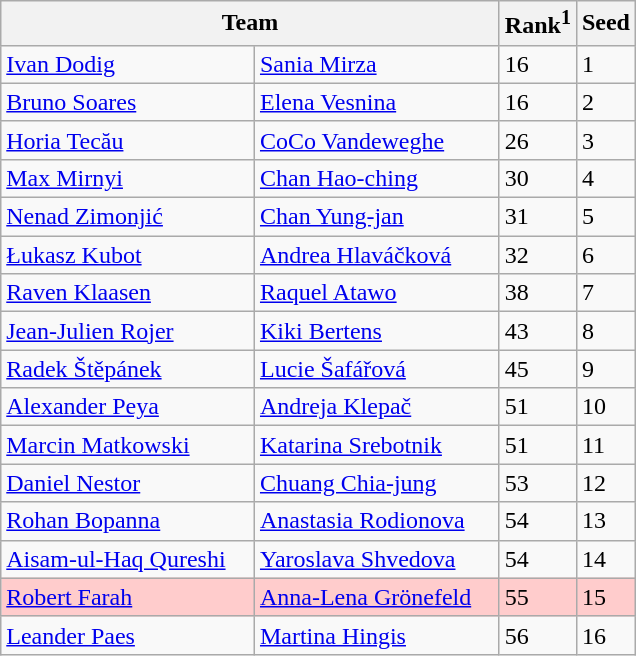<table class="wikitable">
<tr>
<th width="325" colspan=2>Team</th>
<th>Rank<sup>1</sup></th>
<th>Seed</th>
</tr>
<tr>
<td> <a href='#'>Ivan Dodig</a></td>
<td> <a href='#'>Sania Mirza</a></td>
<td>16</td>
<td>1</td>
</tr>
<tr>
<td> <a href='#'>Bruno Soares</a></td>
<td> <a href='#'>Elena Vesnina</a></td>
<td>16</td>
<td>2</td>
</tr>
<tr>
<td> <a href='#'>Horia Tecău</a></td>
<td> <a href='#'>CoCo Vandeweghe</a></td>
<td>26</td>
<td>3</td>
</tr>
<tr>
<td> <a href='#'>Max Mirnyi</a></td>
<td> <a href='#'>Chan Hao-ching</a></td>
<td>30</td>
<td>4</td>
</tr>
<tr>
<td> <a href='#'>Nenad Zimonjić</a></td>
<td> <a href='#'>Chan Yung-jan</a></td>
<td>31</td>
<td>5</td>
</tr>
<tr>
<td> <a href='#'>Łukasz Kubot</a></td>
<td> <a href='#'>Andrea Hlaváčková</a></td>
<td>32</td>
<td>6</td>
</tr>
<tr>
<td> <a href='#'>Raven Klaasen</a></td>
<td> <a href='#'>Raquel Atawo</a></td>
<td>38</td>
<td>7</td>
</tr>
<tr>
<td> <a href='#'>Jean-Julien Rojer</a></td>
<td> <a href='#'>Kiki Bertens</a></td>
<td>43</td>
<td>8</td>
</tr>
<tr>
<td> <a href='#'>Radek Štěpánek</a></td>
<td> <a href='#'>Lucie Šafářová</a></td>
<td>45</td>
<td>9</td>
</tr>
<tr>
<td> <a href='#'>Alexander Peya</a></td>
<td> <a href='#'>Andreja Klepač</a></td>
<td>51</td>
<td>10</td>
</tr>
<tr>
<td> <a href='#'>Marcin Matkowski</a></td>
<td> <a href='#'>Katarina Srebotnik</a></td>
<td>51</td>
<td>11</td>
</tr>
<tr>
<td> <a href='#'>Daniel Nestor</a></td>
<td> <a href='#'>Chuang Chia-jung</a></td>
<td>53</td>
<td>12</td>
</tr>
<tr>
<td> <a href='#'>Rohan Bopanna</a></td>
<td> <a href='#'>Anastasia Rodionova</a></td>
<td>54</td>
<td>13</td>
</tr>
<tr>
<td> <a href='#'>Aisam-ul-Haq Qureshi</a></td>
<td> <a href='#'>Yaroslava Shvedova</a></td>
<td>54</td>
<td>14</td>
</tr>
<tr style="background:#fcc;">
<td> <a href='#'>Robert Farah</a></td>
<td> <a href='#'>Anna-Lena Grönefeld</a></td>
<td>55</td>
<td>15</td>
</tr>
<tr>
<td> <a href='#'>Leander Paes</a></td>
<td> <a href='#'>Martina Hingis</a></td>
<td>56</td>
<td>16</td>
</tr>
</table>
